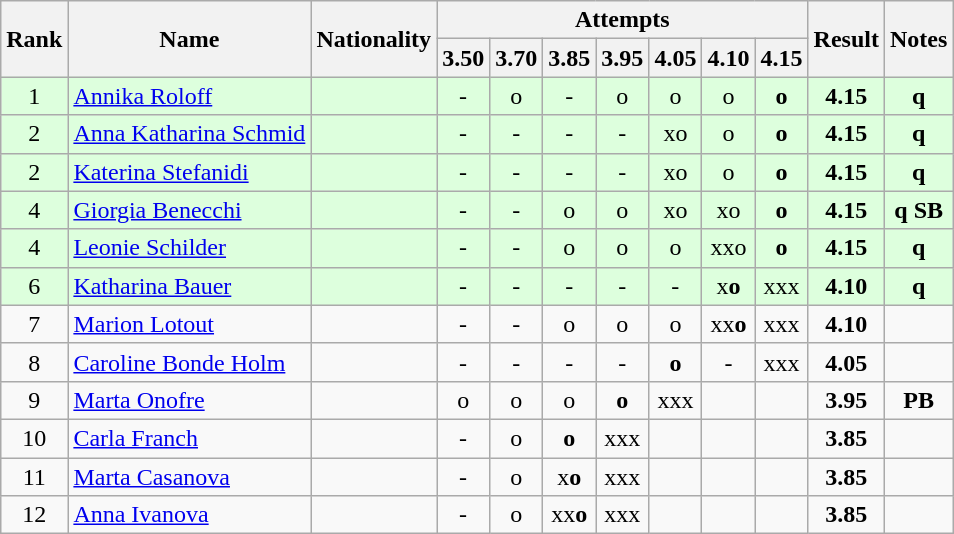<table class="wikitable sortable" style="text-align:center">
<tr>
<th rowspan=2>Rank</th>
<th rowspan=2>Name</th>
<th rowspan=2>Nationality</th>
<th colspan=7>Attempts</th>
<th rowspan=2>Result</th>
<th rowspan=2>Notes</th>
</tr>
<tr>
<th>3.50</th>
<th>3.70</th>
<th>3.85</th>
<th>3.95</th>
<th>4.05</th>
<th>4.10</th>
<th>4.15</th>
</tr>
<tr bgcolor=ddffdd>
<td>1</td>
<td align=left><a href='#'>Annika Roloff</a></td>
<td align=left></td>
<td>-</td>
<td>o</td>
<td>-</td>
<td>o</td>
<td>o</td>
<td>o</td>
<td><strong>o</strong></td>
<td><strong>4.15</strong></td>
<td><strong>q</strong></td>
</tr>
<tr bgcolor=ddffdd>
<td>2</td>
<td align=left><a href='#'>Anna Katharina Schmid</a></td>
<td align=left></td>
<td>-</td>
<td>-</td>
<td>-</td>
<td>-</td>
<td>xo</td>
<td>o</td>
<td><strong>o</strong></td>
<td><strong>4.15</strong></td>
<td><strong>q</strong></td>
</tr>
<tr bgcolor=ddffdd>
<td>2</td>
<td align=left><a href='#'>Katerina Stefanidi</a></td>
<td align=left></td>
<td>-</td>
<td>-</td>
<td>-</td>
<td>-</td>
<td>xo</td>
<td>o</td>
<td><strong>o</strong></td>
<td><strong>4.15</strong></td>
<td><strong>q</strong></td>
</tr>
<tr bgcolor=ddffdd>
<td>4</td>
<td align=left><a href='#'>Giorgia Benecchi</a></td>
<td align=left></td>
<td>-</td>
<td>-</td>
<td>o</td>
<td>o</td>
<td>xo</td>
<td>xo</td>
<td><strong>o</strong></td>
<td><strong>4.15</strong></td>
<td><strong>q SB</strong></td>
</tr>
<tr bgcolor=ddffdd>
<td>4</td>
<td align=left><a href='#'>Leonie Schilder</a></td>
<td align=left></td>
<td>-</td>
<td>-</td>
<td>o</td>
<td>o</td>
<td>o</td>
<td>xxo</td>
<td><strong>o</strong></td>
<td><strong>4.15</strong></td>
<td><strong>q</strong></td>
</tr>
<tr bgcolor=ddffdd>
<td>6</td>
<td align=left><a href='#'>Katharina Bauer</a></td>
<td align=left></td>
<td>-</td>
<td>-</td>
<td>-</td>
<td>-</td>
<td>-</td>
<td>x<strong>o</strong></td>
<td>xxx</td>
<td><strong>4.10</strong></td>
<td><strong>q</strong></td>
</tr>
<tr>
<td>7</td>
<td align=left><a href='#'>Marion Lotout</a></td>
<td align=left></td>
<td>-</td>
<td>-</td>
<td>o</td>
<td>o</td>
<td>o</td>
<td>xx<strong>o</strong></td>
<td>xxx</td>
<td><strong>4.10</strong></td>
<td></td>
</tr>
<tr>
<td>8</td>
<td align=left><a href='#'>Caroline Bonde Holm</a></td>
<td align=left></td>
<td>-</td>
<td>-</td>
<td>-</td>
<td>-</td>
<td><strong>o</strong></td>
<td>-</td>
<td>xxx</td>
<td><strong>4.05</strong></td>
<td></td>
</tr>
<tr>
<td>9</td>
<td align=left><a href='#'>Marta Onofre</a></td>
<td align=left></td>
<td>o</td>
<td>o</td>
<td>o</td>
<td><strong>o</strong></td>
<td>xxx</td>
<td></td>
<td></td>
<td><strong>3.95</strong></td>
<td><strong>PB</strong></td>
</tr>
<tr>
<td>10</td>
<td align=left><a href='#'>Carla Franch</a></td>
<td align=left></td>
<td>-</td>
<td>o</td>
<td><strong>o</strong></td>
<td>xxx</td>
<td></td>
<td></td>
<td></td>
<td><strong>3.85</strong></td>
<td></td>
</tr>
<tr>
<td>11</td>
<td align=left><a href='#'>Marta Casanova</a></td>
<td align=left></td>
<td>-</td>
<td>o</td>
<td>x<strong>o</strong></td>
<td>xxx</td>
<td></td>
<td></td>
<td></td>
<td><strong>3.85</strong></td>
<td></td>
</tr>
<tr>
<td>12</td>
<td align=left><a href='#'>Anna Ivanova</a></td>
<td align=left></td>
<td>-</td>
<td>o</td>
<td>xx<strong>o</strong></td>
<td>xxx</td>
<td></td>
<td></td>
<td></td>
<td><strong>3.85</strong></td>
<td></td>
</tr>
</table>
